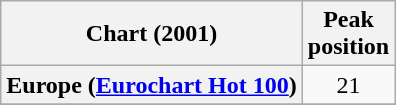<table class="wikitable sortable plainrowheaders" style="text-align:center">
<tr>
<th>Chart (2001)</th>
<th>Peak<br>position</th>
</tr>
<tr>
<th scope="row">Europe (<a href='#'>Eurochart Hot 100</a>)</th>
<td>21</td>
</tr>
<tr>
</tr>
<tr>
</tr>
<tr>
</tr>
</table>
